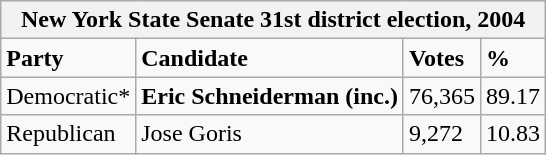<table class="wikitable">
<tr>
<th colspan="4">New York State Senate 31st district election, 2004</th>
</tr>
<tr>
<td><strong>Party</strong></td>
<td><strong>Candidate</strong></td>
<td><strong>Votes</strong></td>
<td><strong>%</strong></td>
</tr>
<tr>
<td>Democratic*</td>
<td><strong>Eric Schneiderman (inc.)</strong></td>
<td>76,365</td>
<td>89.17</td>
</tr>
<tr>
<td>Republican</td>
<td>Jose Goris</td>
<td>9,272</td>
<td>10.83</td>
</tr>
</table>
